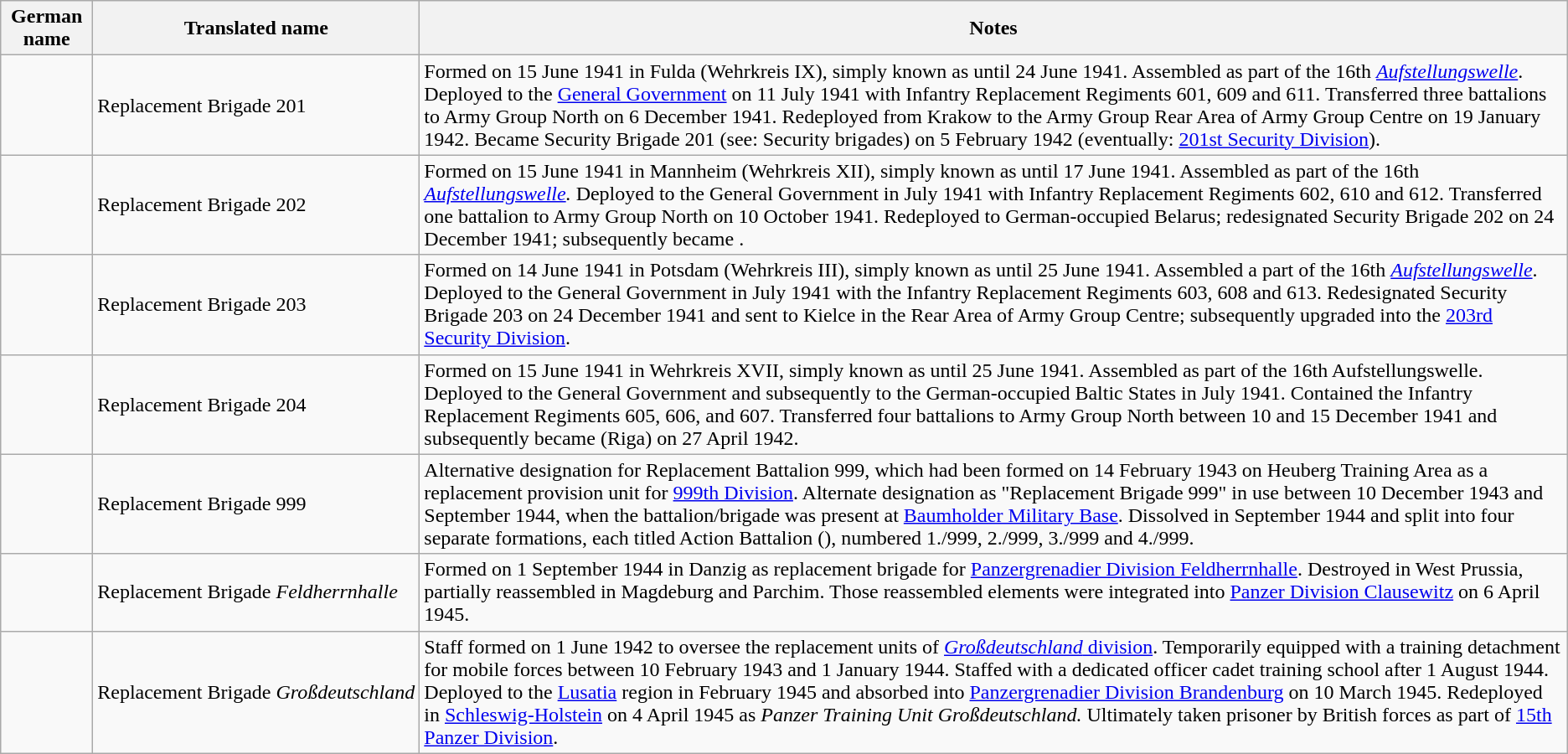<table class="wikitable">
<tr>
<th>German name</th>
<th>Translated name</th>
<th>Notes</th>
</tr>
<tr>
<td></td>
<td>Replacement Brigade 201</td>
<td>Formed on 15 June 1941 in Fulda (Wehrkreis IX), simply known as  until 24 June 1941. Assembled as part of the 16th <em><a href='#'>Aufstellungswelle</a></em>. Deployed to the <a href='#'>General Government</a> on 11 July 1941 with Infantry Replacement Regiments 601, 609 and 611. Transferred three battalions to Army Group North on 6 December 1941. Redeployed from Krakow to the Army Group Rear Area of Army Group Centre on 19 January 1942. Became Security Brigade 201 (see: Security brigades) on 5 February 1942 (eventually: <a href='#'>201st Security Division</a>).</td>
</tr>
<tr>
<td></td>
<td>Replacement Brigade 202</td>
<td>Formed on 15 June 1941 in Mannheim (Wehrkreis XII), simply known as  until 17 June 1941. Assembled as part of the 16th <em><a href='#'>Aufstellungswelle</a>.</em> Deployed to the General Government in July 1941 with Infantry Replacement Regiments 602, 610 and 612. Transferred one battalion to Army Group North on 10 October 1941. Redeployed to German-occupied Belarus; redesignated Security Brigade 202 on 24 December 1941; subsequently became .</td>
</tr>
<tr>
<td></td>
<td>Replacement Brigade 203</td>
<td>Formed on 14 June 1941 in Potsdam (Wehrkreis III), simply known as  until 25 June 1941. Assembled a part of the 16th <em><a href='#'>Aufstellungswelle</a></em>. Deployed to the General Government in July 1941 with the Infantry Replacement Regiments 603, 608 and 613. Redesignated Security Brigade 203 on 24 December 1941 and sent to Kielce in the Rear Area of Army Group Centre; subsequently upgraded into the <a href='#'>203rd Security Division</a>.</td>
</tr>
<tr>
<td></td>
<td>Replacement Brigade 204</td>
<td>Formed on 15 June 1941 in Wehrkreis XVII, simply known as  until 25 June 1941. Assembled as part of the 16th Aufstellungswelle. Deployed to the General Government and subsequently to the German-occupied Baltic States in July 1941. Contained the Infantry Replacement Regiments 605, 606, and 607. Transferred four battalions to Army Group North between 10 and 15 December 1941 and subsequently became  (Riga) on 27 April 1942.</td>
</tr>
<tr>
<td></td>
<td>Replacement Brigade 999</td>
<td>Alternative designation for Replacement Battalion 999, which had been formed on 14 February 1943 on Heuberg Training Area as a replacement provision unit for <a href='#'>999th Division</a>. Alternate designation as "Replacement Brigade 999" in use between 10 December 1943 and September 1944, when the battalion/brigade was present at <a href='#'>Baumholder Military Base</a>. Dissolved in September 1944 and split into four separate formations, each titled Action Battalion (), numbered 1./999, 2./999, 3./999 and 4./999.</td>
</tr>
<tr>
<td></td>
<td>Replacement Brigade <em>Feldherrnhalle</em></td>
<td>Formed on 1 September 1944 in Danzig as replacement brigade for <a href='#'>Panzergrenadier Division Feldherrnhalle</a>. Destroyed in West Prussia, partially reassembled in Magdeburg and Parchim. Those reassembled elements were integrated into <a href='#'>Panzer Division Clausewitz</a> on 6 April 1945.</td>
</tr>
<tr>
<td style="white-space: nowrap;"></td>
<td style="white-space: nowrap;">Replacement Brigade <em>Großdeutschland</em></td>
<td>Staff formed on 1 June 1942 to oversee the replacement units of <a href='#'><em>Großdeutschland</em> division</a>. Temporarily equipped with a training detachment for mobile forces between 10 February 1943 and 1 January 1944. Staffed with a dedicated officer cadet training school after 1 August 1944. Deployed to the <a href='#'>Lusatia</a> region in February 1945 and absorbed into <a href='#'>Panzergrenadier Division Brandenburg</a> on 10 March 1945. Redeployed in <a href='#'>Schleswig-Holstein</a> on 4 April 1945 as <em>Panzer Training Unit Großdeutschland.</em> Ultimately taken prisoner by British forces as part of <a href='#'>15th Panzer Division</a>.</td>
</tr>
</table>
